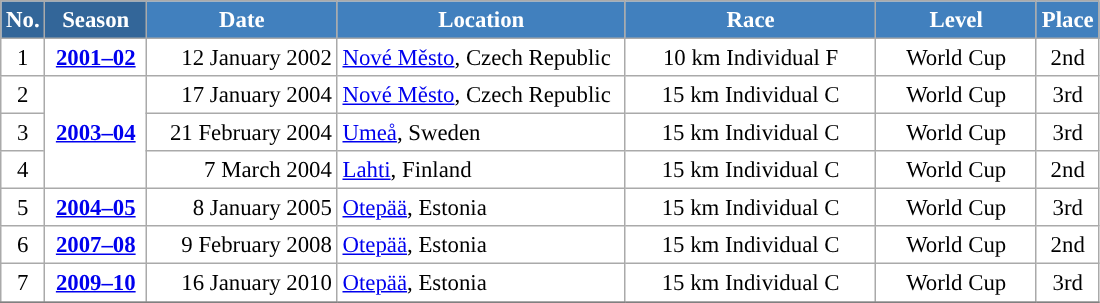<table class="wikitable sortable" style="font-size:95%; text-align:center; border:grey solid 1px; border-collapse:collapse; background:#ffffff;">
<tr style="background:#efefef;">
<th style="background-color:#369; color:white;">No.</th>
<th style="background-color:#369; color:white;">Season</th>
<th style="background-color:#4180be; color:white; width:120px;">Date</th>
<th style="background-color:#4180be; color:white; width:185px;">Location</th>
<th style="background-color:#4180be; color:white; width:160px;">Race</th>
<th style="background-color:#4180be; color:white; width:100px;">Level</th>
<th style="background-color:#4180be; color:white;">Place</th>
</tr>
<tr>
<td align=center>1</td>
<td rowspan=1 align=center><strong> <a href='#'>2001–02</a> </strong></td>
<td align=right>12 January 2002</td>
<td align=left> <a href='#'>Nové Město</a>, Czech Republic</td>
<td>10 km Individual F</td>
<td>World Cup</td>
<td>2nd</td>
</tr>
<tr>
<td align=center>2</td>
<td rowspan=3 align=center><strong> <a href='#'>2003–04</a> </strong></td>
<td align=right>17 January 2004</td>
<td align=left> <a href='#'>Nové Město</a>, Czech Republic</td>
<td>15 km Individual C</td>
<td>World Cup</td>
<td>3rd</td>
</tr>
<tr>
<td align=center>3</td>
<td align=right>21 February 2004</td>
<td align=left> <a href='#'>Umeå</a>, Sweden</td>
<td>15 km Individual C</td>
<td>World Cup</td>
<td>3rd</td>
</tr>
<tr>
<td align=center>4</td>
<td align=right>7 March 2004</td>
<td align=left> <a href='#'>Lahti</a>, Finland</td>
<td>15 km Individual C</td>
<td>World Cup</td>
<td>2nd</td>
</tr>
<tr>
<td align=center>5</td>
<td rowspan=1 align=center><strong> <a href='#'>2004–05</a> </strong></td>
<td align=right>8 January 2005</td>
<td align=left> <a href='#'>Otepää</a>, Estonia</td>
<td>15 km Individual C</td>
<td>World Cup</td>
<td>3rd</td>
</tr>
<tr>
<td align=center>6</td>
<td rowspan=1 align=center><strong> <a href='#'>2007–08</a> </strong></td>
<td align=right>9 February 2008</td>
<td align=left> <a href='#'>Otepää</a>, Estonia</td>
<td>15 km Individual C</td>
<td>World Cup</td>
<td>2nd</td>
</tr>
<tr>
<td align=center>7</td>
<td rowspan=1 align=center><strong> <a href='#'>2009–10</a> </strong></td>
<td align=right>16 January 2010</td>
<td align=left> <a href='#'>Otepää</a>, Estonia</td>
<td>15 km Individual C</td>
<td>World Cup</td>
<td>3rd</td>
</tr>
<tr>
</tr>
</table>
